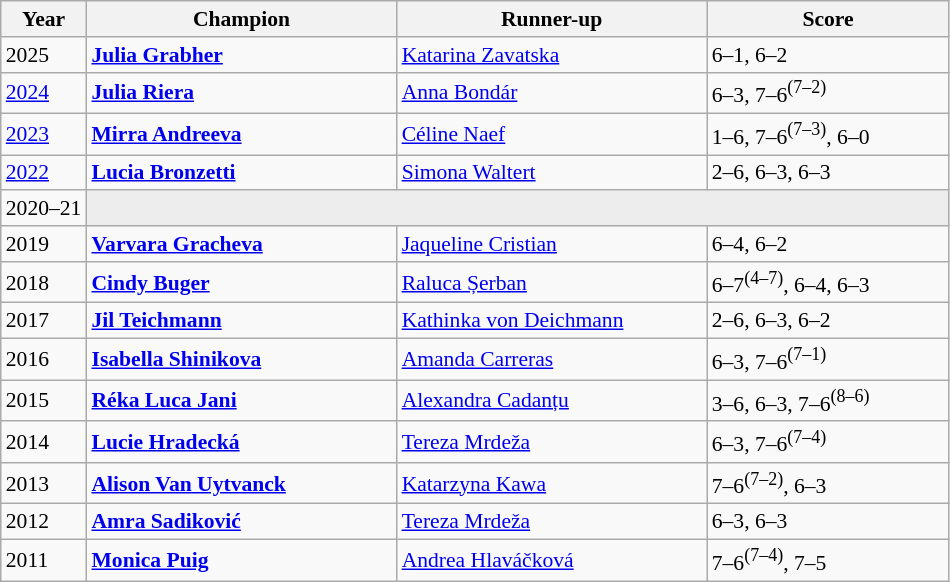<table class="wikitable" style="font-size:90%">
<tr>
<th>Year</th>
<th width="200">Champion</th>
<th width="200">Runner-up</th>
<th width="155">Score</th>
</tr>
<tr>
<td>2025</td>
<td> <strong><a href='#'>Julia Grabher</a></strong></td>
<td> <a href='#'>Katarina Zavatska</a></td>
<td>6–1, 6–2</td>
</tr>
<tr>
<td><a href='#'>2024</a></td>
<td> <strong><a href='#'>Julia Riera</a></strong></td>
<td> <a href='#'>Anna Bondár</a></td>
<td>6–3, 7–6<sup>(7–2)</sup></td>
</tr>
<tr>
<td><a href='#'>2023</a></td>
<td> <strong><a href='#'>Mirra Andreeva</a></strong></td>
<td> <a href='#'>Céline Naef</a></td>
<td>1–6, 7–6<sup>(7–3)</sup>, 6–0</td>
</tr>
<tr>
<td><a href='#'>2022</a></td>
<td> <strong><a href='#'>Lucia Bronzetti</a></strong></td>
<td> <a href='#'>Simona Waltert</a></td>
<td>2–6, 6–3, 6–3</td>
</tr>
<tr>
<td>2020–21</td>
<td colspan=3 bgcolor="#ededed"></td>
</tr>
<tr>
<td>2019</td>
<td> <strong><a href='#'>Varvara Gracheva</a></strong></td>
<td> <a href='#'>Jaqueline Cristian</a></td>
<td>6–4, 6–2</td>
</tr>
<tr>
<td>2018</td>
<td> <strong><a href='#'>Cindy Buger</a></strong></td>
<td> <a href='#'>Raluca Șerban</a></td>
<td>6–7<sup>(4–7)</sup>, 6–4, 6–3</td>
</tr>
<tr>
<td>2017</td>
<td> <strong><a href='#'>Jil Teichmann</a></strong></td>
<td> <a href='#'>Kathinka von Deichmann</a></td>
<td>2–6, 6–3, 6–2</td>
</tr>
<tr>
<td>2016</td>
<td> <strong><a href='#'>Isabella Shinikova</a></strong></td>
<td> <a href='#'>Amanda Carreras</a></td>
<td>6–3, 7–6<sup>(7–1)</sup></td>
</tr>
<tr>
<td>2015</td>
<td> <strong><a href='#'>Réka Luca Jani</a></strong></td>
<td> <a href='#'>Alexandra Cadanțu</a></td>
<td>3–6, 6–3, 7–6<sup>(8–6)</sup></td>
</tr>
<tr>
<td>2014</td>
<td> <strong><a href='#'>Lucie Hradecká</a></strong></td>
<td> <a href='#'>Tereza Mrdeža</a></td>
<td>6–3, 7–6<sup>(7–4)</sup></td>
</tr>
<tr>
<td>2013</td>
<td> <strong><a href='#'>Alison Van Uytvanck</a></strong></td>
<td> <a href='#'>Katarzyna Kawa</a></td>
<td>7–6<sup>(7–2)</sup>, 6–3</td>
</tr>
<tr>
<td>2012</td>
<td> <strong><a href='#'>Amra Sadiković</a></strong></td>
<td> <a href='#'>Tereza Mrdeža</a></td>
<td>6–3, 6–3</td>
</tr>
<tr>
<td>2011</td>
<td> <strong><a href='#'>Monica Puig</a></strong></td>
<td> <a href='#'>Andrea Hlaváčková</a></td>
<td>7–6<sup>(7–4)</sup>, 7–5</td>
</tr>
</table>
